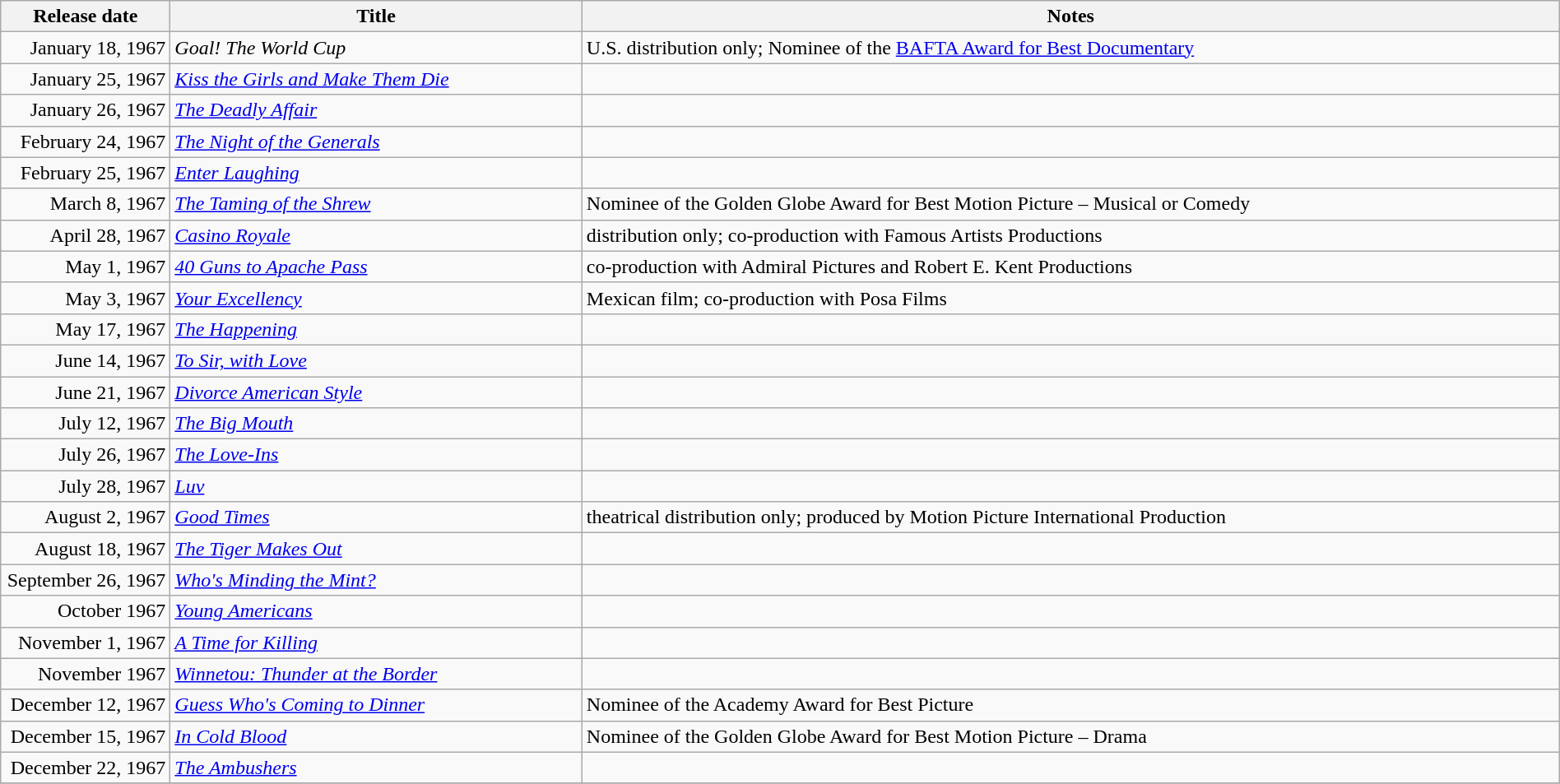<table class="wikitable sortable" style="width:100%;">
<tr>
<th scope="col" style="width:130px;">Release date</th>
<th>Title</th>
<th>Notes</th>
</tr>
<tr>
<td style="text-align:right;">January 18, 1967</td>
<td><em>Goal! The World Cup</em></td>
<td>U.S. distribution only; Nominee of the <a href='#'>BAFTA Award for Best Documentary</a></td>
</tr>
<tr>
<td style="text-align:right;">January 25, 1967</td>
<td><em><a href='#'>Kiss the Girls and Make Them Die</a></em></td>
<td></td>
</tr>
<tr>
<td style="text-align:right;">January 26, 1967</td>
<td><em><a href='#'>The Deadly Affair</a></em></td>
<td></td>
</tr>
<tr>
<td style="text-align:right;">February 24, 1967</td>
<td><em><a href='#'>The Night of the Generals</a></em></td>
<td></td>
</tr>
<tr>
<td style="text-align:right;">February 25, 1967</td>
<td><em><a href='#'>Enter Laughing</a></em></td>
<td></td>
</tr>
<tr>
<td style="text-align:right;">March 8, 1967</td>
<td><em><a href='#'>The Taming of the Shrew</a></em></td>
<td>Nominee of the Golden Globe Award for Best Motion Picture – Musical or Comedy</td>
</tr>
<tr>
<td style="text-align:right;">April 28, 1967</td>
<td><em><a href='#'>Casino Royale</a></em></td>
<td>distribution only; co-production with Famous Artists Productions</td>
</tr>
<tr>
<td style="text-align:right;">May 1, 1967</td>
<td><em><a href='#'>40 Guns to Apache Pass</a></em></td>
<td>co-production with Admiral Pictures and Robert E. Kent Productions</td>
</tr>
<tr>
<td style="text-align:right;">May 3, 1967</td>
<td><em><a href='#'>Your Excellency</a></em></td>
<td>Mexican film; co-production with Posa Films</td>
</tr>
<tr>
<td style="text-align:right;">May 17, 1967</td>
<td><em><a href='#'>The Happening</a></em></td>
<td></td>
</tr>
<tr>
<td style="text-align:right;">June 14, 1967</td>
<td><em><a href='#'>To Sir, with Love</a></em></td>
<td></td>
</tr>
<tr>
<td style="text-align:right;">June 21, 1967</td>
<td><em><a href='#'>Divorce American Style</a></em></td>
<td></td>
</tr>
<tr>
<td style="text-align:right;">July 12, 1967</td>
<td><em><a href='#'>The Big Mouth</a></em></td>
<td></td>
</tr>
<tr>
<td style="text-align:right;">July 26, 1967</td>
<td><em><a href='#'>The Love-Ins</a></em></td>
<td></td>
</tr>
<tr>
<td style="text-align:right;">July 28, 1967</td>
<td><em><a href='#'>Luv</a></em></td>
<td></td>
</tr>
<tr>
<td style="text-align:right;">August 2, 1967</td>
<td><em><a href='#'>Good Times</a></em></td>
<td>theatrical distribution only; produced by Motion Picture International Production</td>
</tr>
<tr>
<td style="text-align:right;">August 18, 1967</td>
<td><em><a href='#'>The Tiger Makes Out</a></em></td>
<td></td>
</tr>
<tr>
<td style="text-align:right;">September 26, 1967</td>
<td><em><a href='#'>Who's Minding the Mint?</a></em></td>
<td></td>
</tr>
<tr>
<td style="text-align:right;">October 1967</td>
<td><em><a href='#'>Young Americans</a></em></td>
<td></td>
</tr>
<tr>
<td style="text-align:right;">November 1, 1967</td>
<td><em><a href='#'>A Time for Killing</a></em></td>
<td></td>
</tr>
<tr>
<td style="text-align:right;">November 1967</td>
<td><em><a href='#'>Winnetou: Thunder at the Border</a></em></td>
<td></td>
</tr>
<tr>
<td style="text-align:right;">December 12, 1967</td>
<td><em><a href='#'>Guess Who's Coming to Dinner</a></em></td>
<td>Nominee of the Academy Award for Best Picture</td>
</tr>
<tr>
<td style="text-align:right;">December 15, 1967</td>
<td><em><a href='#'>In Cold Blood</a></em></td>
<td>Nominee of the Golden Globe Award for Best Motion Picture – Drama</td>
</tr>
<tr>
<td style="text-align:right;">December 22, 1967</td>
<td><em><a href='#'>The Ambushers</a></em></td>
<td></td>
</tr>
<tr>
</tr>
</table>
